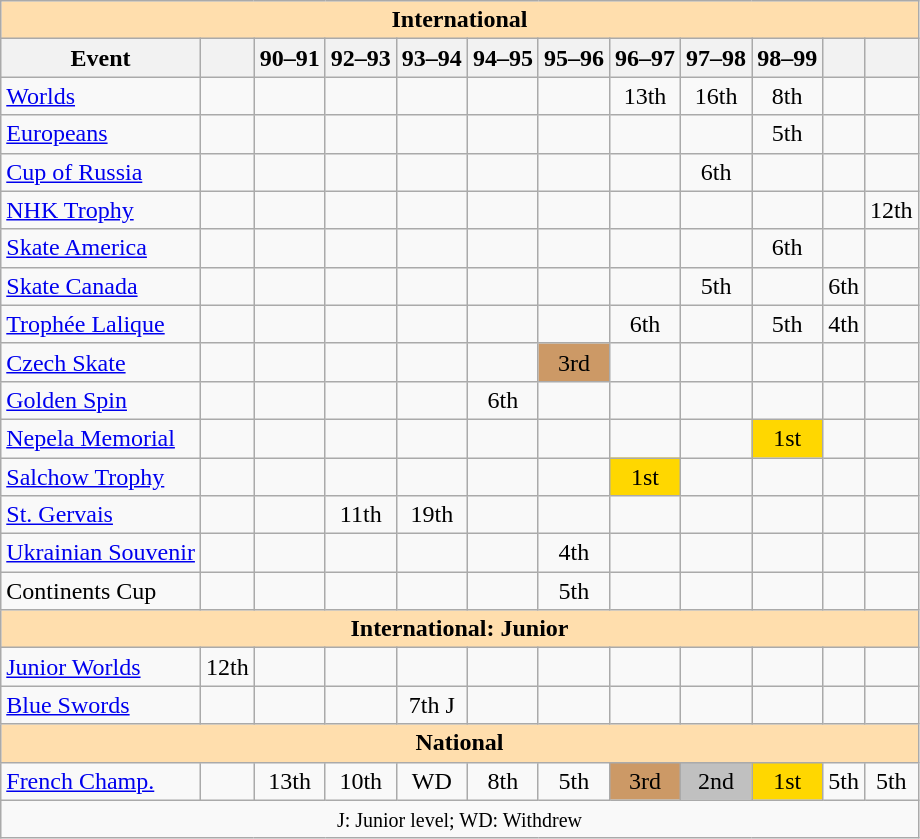<table class="wikitable" style="text-align:center">
<tr>
<th style="background-color: #ffdead; " colspan=12 align=center>International</th>
</tr>
<tr>
<th>Event</th>
<th></th>
<th>90–91</th>
<th>92–93</th>
<th>93–94</th>
<th>94–95</th>
<th>95–96</th>
<th>96–97</th>
<th>97–98</th>
<th>98–99</th>
<th></th>
<th></th>
</tr>
<tr>
<td align=left><a href='#'>Worlds</a></td>
<td></td>
<td></td>
<td></td>
<td></td>
<td></td>
<td></td>
<td>13th</td>
<td>16th</td>
<td>8th</td>
<td></td>
<td></td>
</tr>
<tr>
<td align=left><a href='#'>Europeans</a></td>
<td></td>
<td></td>
<td></td>
<td></td>
<td></td>
<td></td>
<td></td>
<td></td>
<td>5th</td>
<td></td>
<td></td>
</tr>
<tr>
<td align=left> <a href='#'>Cup of Russia</a></td>
<td></td>
<td></td>
<td></td>
<td></td>
<td></td>
<td></td>
<td></td>
<td>6th</td>
<td></td>
<td></td>
<td></td>
</tr>
<tr>
<td align=left> <a href='#'>NHK Trophy</a></td>
<td></td>
<td></td>
<td></td>
<td></td>
<td></td>
<td></td>
<td></td>
<td></td>
<td></td>
<td></td>
<td>12th</td>
</tr>
<tr>
<td align=left> <a href='#'>Skate America</a></td>
<td></td>
<td></td>
<td></td>
<td></td>
<td></td>
<td></td>
<td></td>
<td></td>
<td>6th</td>
<td></td>
<td></td>
</tr>
<tr>
<td align=left> <a href='#'>Skate Canada</a></td>
<td></td>
<td></td>
<td></td>
<td></td>
<td></td>
<td></td>
<td></td>
<td>5th</td>
<td></td>
<td>6th</td>
<td></td>
</tr>
<tr>
<td align=left> <a href='#'>Trophée Lalique</a></td>
<td></td>
<td></td>
<td></td>
<td></td>
<td></td>
<td></td>
<td>6th</td>
<td></td>
<td>5th</td>
<td>4th</td>
<td></td>
</tr>
<tr>
<td align=left><a href='#'>Czech Skate</a></td>
<td></td>
<td></td>
<td></td>
<td></td>
<td></td>
<td bgcolor=cc9966>3rd</td>
<td></td>
<td></td>
<td></td>
<td></td>
<td></td>
</tr>
<tr>
<td align=left><a href='#'>Golden Spin</a></td>
<td></td>
<td></td>
<td></td>
<td></td>
<td>6th</td>
<td></td>
<td></td>
<td></td>
<td></td>
<td></td>
<td></td>
</tr>
<tr>
<td align=left><a href='#'>Nepela Memorial</a></td>
<td></td>
<td></td>
<td></td>
<td></td>
<td></td>
<td></td>
<td></td>
<td></td>
<td bgcolor=gold>1st</td>
<td></td>
<td></td>
</tr>
<tr>
<td align=left><a href='#'>Salchow Trophy</a></td>
<td></td>
<td></td>
<td></td>
<td></td>
<td></td>
<td></td>
<td bgcolor=gold>1st</td>
<td></td>
<td></td>
<td></td>
<td></td>
</tr>
<tr>
<td align=left><a href='#'>St. Gervais</a></td>
<td></td>
<td></td>
<td>11th</td>
<td>19th</td>
<td></td>
<td></td>
<td></td>
<td></td>
<td></td>
<td></td>
<td></td>
</tr>
<tr>
<td align=left><a href='#'>Ukrainian Souvenir</a></td>
<td></td>
<td></td>
<td></td>
<td></td>
<td></td>
<td>4th</td>
<td></td>
<td></td>
<td></td>
<td></td>
<td></td>
</tr>
<tr>
<td align=left>Continents Cup</td>
<td></td>
<td></td>
<td></td>
<td></td>
<td></td>
<td>5th</td>
<td></td>
<td></td>
<td></td>
<td></td>
<td></td>
</tr>
<tr>
<th style="background-color: #ffdead; " colspan=12 align=center>International: Junior</th>
</tr>
<tr>
<td align=left><a href='#'>Junior Worlds</a></td>
<td>12th</td>
<td></td>
<td></td>
<td></td>
<td></td>
<td></td>
<td></td>
<td></td>
<td></td>
<td></td>
<td></td>
</tr>
<tr>
<td align=left><a href='#'>Blue Swords</a></td>
<td></td>
<td></td>
<td></td>
<td>7th J</td>
<td></td>
<td></td>
<td></td>
<td></td>
<td></td>
<td></td>
<td></td>
</tr>
<tr>
<th style="background-color: #ffdead; " colspan=12 align=center>National</th>
</tr>
<tr>
<td align=left><a href='#'>French Champ.</a></td>
<td></td>
<td>13th</td>
<td>10th</td>
<td>WD</td>
<td>8th</td>
<td>5th</td>
<td bgcolor=cc9966>3rd</td>
<td bgcolor=silver>2nd</td>
<td bgcolor=gold>1st</td>
<td>5th</td>
<td>5th</td>
</tr>
<tr>
<td colspan=12 align=center><small> J: Junior level; WD: Withdrew </small></td>
</tr>
</table>
